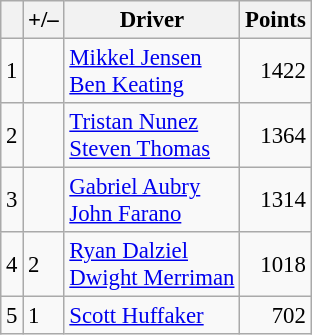<table class="wikitable" style="font-size: 95%;">
<tr>
<th scope="col"></th>
<th scope="col">+/–</th>
<th scope="col">Driver</th>
<th scope="col">Points</th>
</tr>
<tr>
<td align=center>1</td>
<td align="left"></td>
<td> <a href='#'>Mikkel Jensen</a><br> <a href='#'>Ben Keating</a></td>
<td align=right>1422</td>
</tr>
<tr>
<td align=center>2</td>
<td align="left"></td>
<td> <a href='#'>Tristan Nunez</a><br> <a href='#'>Steven Thomas</a></td>
<td align=right>1364</td>
</tr>
<tr>
<td align=center>3</td>
<td align="left"></td>
<td> <a href='#'>Gabriel Aubry</a><br> <a href='#'>John Farano</a></td>
<td align=right>1314</td>
</tr>
<tr>
<td align=center>4</td>
<td align="left"> 2</td>
<td> <a href='#'>Ryan Dalziel</a><br> <a href='#'>Dwight Merriman</a></td>
<td align=right>1018</td>
</tr>
<tr>
<td align=center>5</td>
<td align="left"> 1</td>
<td> <a href='#'>Scott Huffaker</a></td>
<td align=right>702</td>
</tr>
</table>
